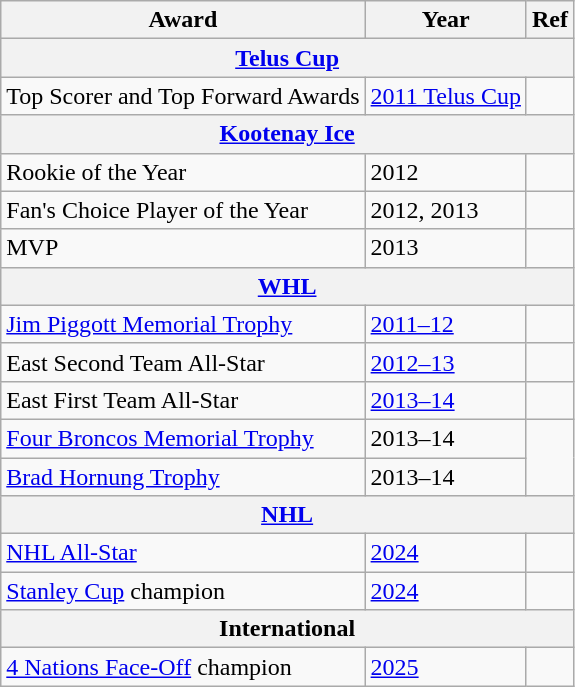<table class="wikitable">
<tr>
<th>Award</th>
<th>Year</th>
<th>Ref</th>
</tr>
<tr>
<th colspan="3"><a href='#'>Telus Cup</a></th>
</tr>
<tr>
<td>Top Scorer and Top Forward Awards</td>
<td><a href='#'>2011 Telus Cup</a></td>
<td></td>
</tr>
<tr>
<th colspan="3"><a href='#'>Kootenay Ice</a></th>
</tr>
<tr>
<td>Rookie of the Year</td>
<td>2012</td>
<td></td>
</tr>
<tr>
<td>Fan's Choice Player of the Year</td>
<td>2012, 2013</td>
<td></td>
</tr>
<tr>
<td>MVP</td>
<td>2013</td>
<td></td>
</tr>
<tr>
<th colspan="3"><a href='#'>WHL</a></th>
</tr>
<tr>
<td><a href='#'>Jim Piggott Memorial Trophy</a></td>
<td><a href='#'>2011–12</a></td>
<td></td>
</tr>
<tr>
<td>East Second Team All-Star</td>
<td><a href='#'>2012–13</a></td>
<td></td>
</tr>
<tr>
<td>East First Team All-Star</td>
<td><a href='#'>2013–14</a></td>
<td></td>
</tr>
<tr>
<td><a href='#'>Four Broncos Memorial Trophy</a></td>
<td>2013–14</td>
<td rowspan="2"></td>
</tr>
<tr>
<td><a href='#'>Brad Hornung Trophy</a></td>
<td>2013–14</td>
</tr>
<tr>
<th colspan="3"><a href='#'>NHL</a></th>
</tr>
<tr>
<td><a href='#'>NHL All-Star</a></td>
<td><a href='#'>2024</a></td>
<td></td>
</tr>
<tr>
<td><a href='#'>Stanley Cup</a> champion</td>
<td><a href='#'>2024</a></td>
<td></td>
</tr>
<tr>
<th colspan="3">International</th>
</tr>
<tr>
<td><a href='#'>4 Nations Face-Off</a> champion</td>
<td><a href='#'>2025</a></td>
<td></td>
</tr>
</table>
